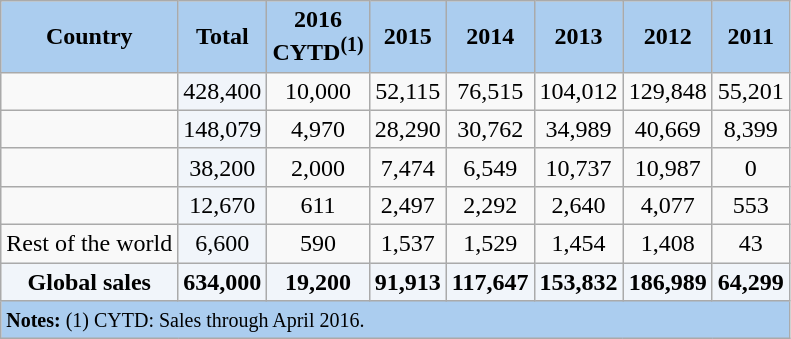<table class="wikitable">
<tr>
<th style="background:#abcdef;">Country</th>
<th style="background:#abcdef;">Total</th>
<th style="background:#abcdef;">2016<br>CYTD<sup>(1)</sup></th>
<th style="background:#abcdef;">2015</th>
<th style="background:#abcdef;">2014</th>
<th style="background:#abcdef;">2013</th>
<th style="background:#abcdef;">2012</th>
<th style="background:#abcdef;">2011</th>
</tr>
<tr align="center">
<td align=left></td>
<td style="background:#f1f5fa;">428,400</td>
<td>10,000</td>
<td>52,115</td>
<td>76,515</td>
<td>104,012</td>
<td>129,848</td>
<td>55,201</td>
</tr>
<tr align="center">
<td align=left></td>
<td style="background:#f1f5fa;">148,079</td>
<td>4,970</td>
<td>28,290</td>
<td>30,762</td>
<td>34,989</td>
<td>40,669</td>
<td>8,399</td>
</tr>
<tr align="center">
<td align=left></td>
<td style="background:#f1f5fa;">38,200</td>
<td>2,000</td>
<td>7,474</td>
<td>6,549</td>
<td>10,737</td>
<td>10,987</td>
<td>0</td>
</tr>
<tr align="center">
<td align=left></td>
<td style="background:#f1f5fa;">12,670</td>
<td>611</td>
<td>2,497</td>
<td>2,292</td>
<td>2,640</td>
<td>4,077</td>
<td>553</td>
</tr>
<tr align="center">
<td align=left>Rest of the world</td>
<td style="background:#f1f5fa;">6,600</td>
<td>590</td>
<td>1,537</td>
<td>1,529</td>
<td>1,454</td>
<td>1,408</td>
<td>43</td>
</tr>
<tr align="center">
<td style="background:#f1f5fa;"><strong>Global sales</strong></td>
<td style="background:#f1f5fa;"><strong>634,000</strong></td>
<td style="background:#f1f5fa;"><strong>19,200 </strong></td>
<td style="background:#f1f5fa;"><strong>91,913</strong></td>
<td style="background:#f1f5fa;"><strong>117,647</strong></td>
<td style="background:#f1f5fa;"><strong>153,832</strong></td>
<td style="background:#f1f5fa;"><strong>186,989</strong></td>
<td style="background:#f1f5fa;"><strong>64,299</strong></td>
</tr>
<tr align="center">
<td colspan="8" style="text-align:left; background:#abcdef;"><small><strong>Notes:</strong> (1) CYTD: Sales through April 2016. </small></td>
</tr>
</table>
